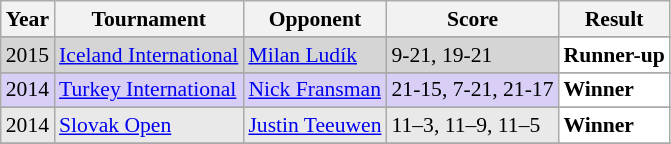<table class="sortable wikitable" style="font-size: 90%;">
<tr>
<th>Year</th>
<th>Tournament</th>
<th>Opponent</th>
<th>Score</th>
<th>Result</th>
</tr>
<tr>
</tr>
<tr style="background:#D5D5D5">
<td align="center">2015</td>
<td align="left"><a href='#'>Iceland International</a></td>
<td align="left"> <a href='#'>Milan Ludík</a></td>
<td align="left">9-21, 19-21</td>
<td style="text-align:left; background:white"> <strong>Runner-up</strong></td>
</tr>
<tr>
</tr>
<tr style="background:#D8CEF6">
<td align="center">2014</td>
<td align="left"><a href='#'>Turkey International</a></td>
<td align="left"> <a href='#'>Nick Fransman</a></td>
<td align="left">21-15, 7-21, 21-17</td>
<td style="text-align:left; background:white"> <strong>Winner</strong></td>
</tr>
<tr>
</tr>
<tr style="background:#E9E9E9">
<td align="center">2014</td>
<td align="left"><a href='#'>Slovak Open</a></td>
<td align="left"> <a href='#'>Justin Teeuwen</a></td>
<td align="left">11–3, 11–9, 11–5</td>
<td style="text-align:left; background:white"> <strong>Winner</strong></td>
</tr>
<tr>
</tr>
</table>
